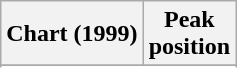<table class="wikitable plainrowheaders sortable">
<tr>
<th scope="col">Chart (1999)</th>
<th scope="col">Peak<br>position</th>
</tr>
<tr>
</tr>
<tr>
</tr>
<tr>
</tr>
</table>
